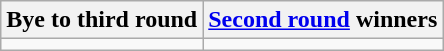<table class="wikitable">
<tr>
<th>Bye to third round</th>
<th><a href='#'>Second round</a> winners</th>
</tr>
<tr valign=top>
<td></td>
<td></td>
</tr>
</table>
